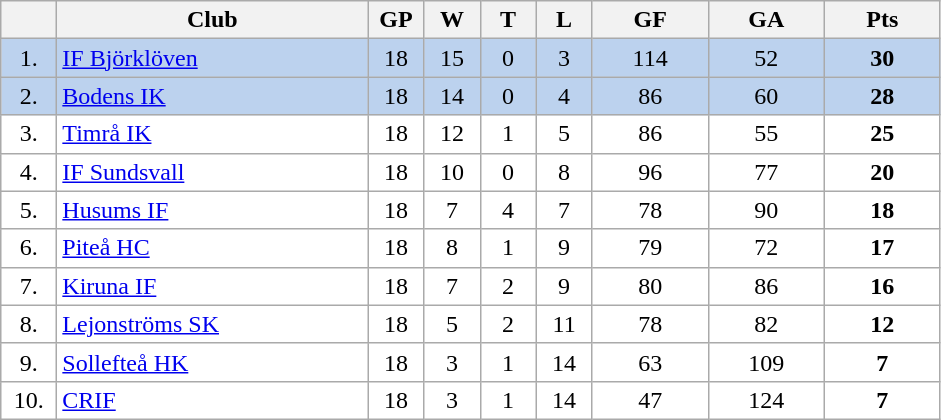<table class="wikitable">
<tr>
<th width="30"></th>
<th width="200">Club</th>
<th width="30">GP</th>
<th width="30">W</th>
<th width="30">T</th>
<th width="30">L</th>
<th width="70">GF</th>
<th width="70">GA</th>
<th width="70">Pts</th>
</tr>
<tr bgcolor="#BCD2EE" align="center">
<td>1.</td>
<td align="left"><a href='#'>IF Björklöven</a></td>
<td>18</td>
<td>15</td>
<td>0</td>
<td>3</td>
<td>114</td>
<td>52</td>
<td><strong>30</strong></td>
</tr>
<tr bgcolor="#BCD2EE" align="center">
<td>2.</td>
<td align="left"><a href='#'>Bodens IK</a></td>
<td>18</td>
<td>14</td>
<td>0</td>
<td>4</td>
<td>86</td>
<td>60</td>
<td><strong>28</strong></td>
</tr>
<tr bgcolor="#FFFFFF" align="center">
<td>3.</td>
<td align="left"><a href='#'>Timrå IK</a></td>
<td>18</td>
<td>12</td>
<td>1</td>
<td>5</td>
<td>86</td>
<td>55</td>
<td><strong>25</strong></td>
</tr>
<tr bgcolor="#FFFFFF" align="center">
<td>4.</td>
<td align="left"><a href='#'>IF Sundsvall</a></td>
<td>18</td>
<td>10</td>
<td>0</td>
<td>8</td>
<td>96</td>
<td>77</td>
<td><strong>20</strong></td>
</tr>
<tr bgcolor="#FFFFFF" align="center">
<td>5.</td>
<td align="left"><a href='#'>Husums IF</a></td>
<td>18</td>
<td>7</td>
<td>4</td>
<td>7</td>
<td>78</td>
<td>90</td>
<td><strong>18</strong></td>
</tr>
<tr bgcolor="#FFFFFF" align="center">
<td>6.</td>
<td align="left"><a href='#'>Piteå HC</a></td>
<td>18</td>
<td>8</td>
<td>1</td>
<td>9</td>
<td>79</td>
<td>72</td>
<td><strong>17</strong></td>
</tr>
<tr bgcolor="#FFFFFF" align="center">
<td>7.</td>
<td align="left"><a href='#'>Kiruna IF</a></td>
<td>18</td>
<td>7</td>
<td>2</td>
<td>9</td>
<td>80</td>
<td>86</td>
<td><strong>16</strong></td>
</tr>
<tr bgcolor="#FFFFFF" align="center">
<td>8.</td>
<td align="left"><a href='#'>Lejonströms SK</a></td>
<td>18</td>
<td>5</td>
<td>2</td>
<td>11</td>
<td>78</td>
<td>82</td>
<td><strong>12</strong></td>
</tr>
<tr bgcolor="#FFFFFF" align="center">
<td>9.</td>
<td align="left"><a href='#'>Sollefteå HK</a></td>
<td>18</td>
<td>3</td>
<td>1</td>
<td>14</td>
<td>63</td>
<td>109</td>
<td><strong>7</strong></td>
</tr>
<tr bgcolor="#FFFFFF" align="center">
<td>10.</td>
<td align="left"><a href='#'>CRIF</a></td>
<td>18</td>
<td>3</td>
<td>1</td>
<td>14</td>
<td>47</td>
<td>124</td>
<td><strong>7</strong></td>
</tr>
</table>
